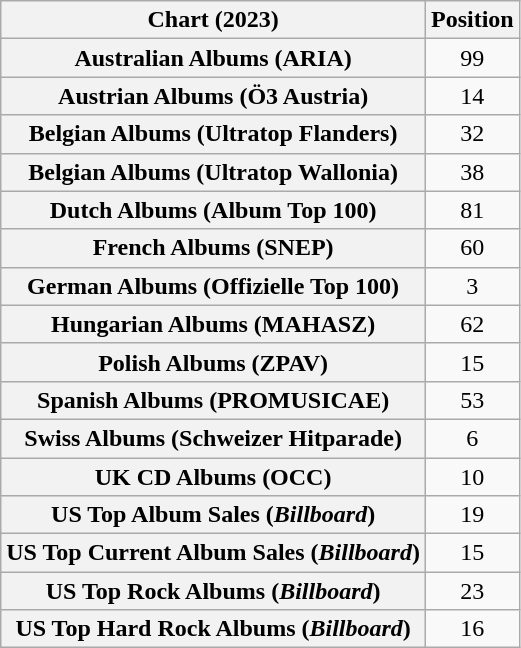<table class="wikitable sortable plainrowheaders" style="text-align:center">
<tr>
<th scope="col">Chart (2023)</th>
<th scope="col">Position</th>
</tr>
<tr>
<th scope="row">Australian Albums (ARIA)</th>
<td>99</td>
</tr>
<tr>
<th scope="row">Austrian Albums (Ö3 Austria)</th>
<td>14</td>
</tr>
<tr>
<th scope="row">Belgian Albums (Ultratop Flanders)</th>
<td>32</td>
</tr>
<tr>
<th scope="row">Belgian Albums (Ultratop Wallonia)</th>
<td>38</td>
</tr>
<tr>
<th scope="row">Dutch Albums (Album Top 100)</th>
<td>81</td>
</tr>
<tr>
<th scope="row">French Albums (SNEP)</th>
<td>60</td>
</tr>
<tr>
<th scope="row">German Albums (Offizielle Top 100)</th>
<td>3</td>
</tr>
<tr>
<th scope="row">Hungarian Albums (MAHASZ)</th>
<td>62</td>
</tr>
<tr>
<th scope="row">Polish Albums (ZPAV)</th>
<td>15</td>
</tr>
<tr>
<th scope="row">Spanish Albums (PROMUSICAE)</th>
<td>53</td>
</tr>
<tr>
<th scope="row">Swiss Albums (Schweizer Hitparade)</th>
<td>6</td>
</tr>
<tr>
<th scope="row">UK CD Albums (OCC)</th>
<td>10</td>
</tr>
<tr>
<th scope="row">US Top Album Sales (<em>Billboard</em>)</th>
<td>19</td>
</tr>
<tr>
<th scope="row">US Top Current Album Sales (<em>Billboard</em>)</th>
<td>15</td>
</tr>
<tr>
<th scope="row">US Top Rock Albums (<em>Billboard</em>)</th>
<td>23</td>
</tr>
<tr>
<th scope="row">US Top Hard Rock Albums (<em>Billboard</em>)</th>
<td>16</td>
</tr>
</table>
